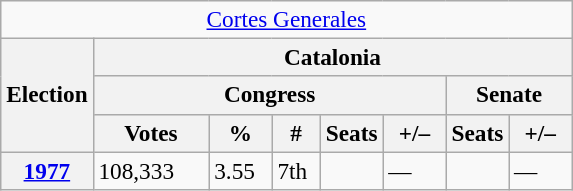<table class="wikitable" style="font-size:97%; text-align:left;">
<tr>
<td colspan="8" align="center"><a href='#'>Cortes Generales</a></td>
</tr>
<tr>
<th rowspan="3">Election</th>
<th colspan="7">Catalonia</th>
</tr>
<tr>
<th colspan="5">Congress</th>
<th colspan="2">Senate</th>
</tr>
<tr>
<th width="70">Votes</th>
<th width="35">%</th>
<th width="25">#</th>
<th>Seats</th>
<th width="35">+/–</th>
<th>Seats</th>
<th width="35">+/–</th>
</tr>
<tr>
<th><a href='#'>1977</a></th>
<td>108,333</td>
<td>3.55</td>
<td>7th</td>
<td></td>
<td>—</td>
<td></td>
<td>—</td>
</tr>
</table>
